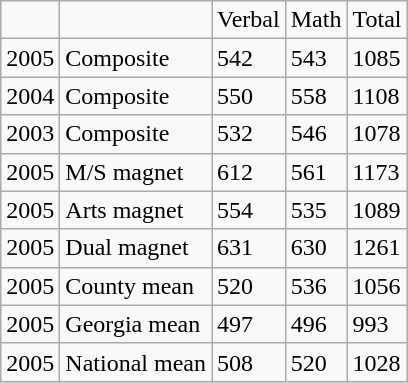<table class="wikitable">
<tr>
<td></td>
<td></td>
<td>Verbal</td>
<td>Math</td>
<td>Total</td>
</tr>
<tr>
<td>2005</td>
<td>Composite</td>
<td>542</td>
<td>543</td>
<td>1085</td>
</tr>
<tr>
<td>2004</td>
<td>Composite</td>
<td>550</td>
<td>558</td>
<td>1108</td>
</tr>
<tr>
<td>2003</td>
<td>Composite</td>
<td>532</td>
<td>546</td>
<td>1078</td>
</tr>
<tr>
<td>2005</td>
<td>M/S magnet</td>
<td>612</td>
<td>561</td>
<td>1173</td>
</tr>
<tr>
<td>2005</td>
<td>Arts magnet</td>
<td>554</td>
<td>535</td>
<td>1089</td>
</tr>
<tr>
<td>2005</td>
<td>Dual magnet</td>
<td>631</td>
<td>630</td>
<td>1261</td>
</tr>
<tr>
<td>2005</td>
<td>County mean</td>
<td>520</td>
<td>536</td>
<td>1056</td>
</tr>
<tr>
<td>2005</td>
<td>Georgia mean</td>
<td>497</td>
<td>496</td>
<td>993</td>
</tr>
<tr>
<td>2005</td>
<td>National mean</td>
<td>508</td>
<td>520</td>
<td>1028</td>
</tr>
</table>
